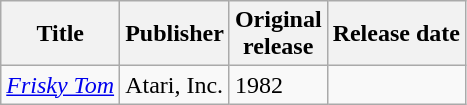<table class="wikitable sortable" width="auto">
<tr>
<th>Title</th>
<th>Publisher</th>
<th>Original<br>release</th>
<th>Release date</th>
</tr>
<tr>
<td><em><a href='#'>Frisky Tom</a></em></td>
<td>Atari, Inc.</td>
<td>1982</td>
<td></td>
</tr>
</table>
